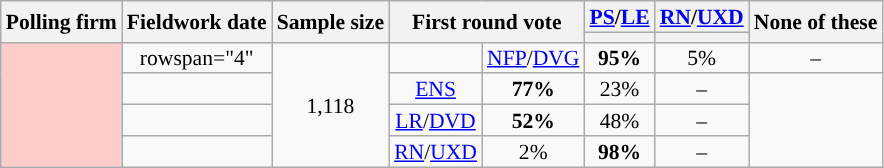<table class="wikitable sortable" style="text-align:center;font-size:90%;line-height:14px">
<tr>
<th rowspan="2">Polling firm</th>
<th rowspan="2">Fieldwork date</th>
<th rowspan="2">Sample size</th>
<th rowspan="2" colspan="2">First round vote</th>
<th><a href='#'>PS</a>/<a href='#'>LE</a></th>
<th><a href='#'>RN</a>/<a href='#'>UXD</a></th>
<th rowspan="2">None of these</th>
</tr>
<tr style="line-height:5px">
<th style="background:"></th>
<th style="background:"></th>
</tr>
<tr>
<td style="background:#FFCCCC" rowspan="4"></td>
<td>rowspan="4" </td>
<td rowspan="4">1,118</td>
<td style="background:"></td>
<td data-sort-value="0"><a href='#'>NFP</a>/<a href='#'>DVG</a></td>
<td style="background-color:#"><strong>95%</strong></td>
<td>5%</td>
<td>–</td>
</tr>
<tr>
<td style="background:"></td>
<td data-sort-value="1"><a href='#'>ENS</a></td>
<td style="background-color:#"><strong>77%</strong></td>
<td>23%</td>
<td>–</td>
</tr>
<tr>
<td style="background:"></td>
<td data-sort-value="2"><a href='#'>LR</a>/<a href='#'>DVD</a></td>
<td style="background-color:#"><strong>52%</strong></td>
<td>48%</td>
<td>–</td>
</tr>
<tr>
<td style="background:"></td>
<td data-sort-value="3"><a href='#'>RN</a>/<a href='#'>UXD</a></td>
<td>2%</td>
<td style="background-color:#"><strong>98%</strong></td>
<td>–</td>
</tr>
</table>
